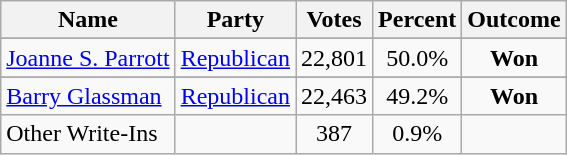<table class=wikitable style="text-align:center">
<tr>
<th>Name</th>
<th>Party</th>
<th>Votes</th>
<th>Percent</th>
<th>Outcome</th>
</tr>
<tr>
</tr>
<tr>
<td align=left><a href='#'>Joanne S. Parrott</a></td>
<td><a href='#'>Republican</a></td>
<td>22,801</td>
<td>50.0%</td>
<td><strong>Won</strong></td>
</tr>
<tr>
</tr>
<tr>
<td align=left><a href='#'>Barry Glassman</a></td>
<td><a href='#'>Republican</a></td>
<td>22,463</td>
<td>49.2%</td>
<td><strong>Won</strong></td>
</tr>
<tr>
<td align=left>Other Write-Ins</td>
<td></td>
<td>387</td>
<td>0.9%</td>
<td></td>
</tr>
</table>
